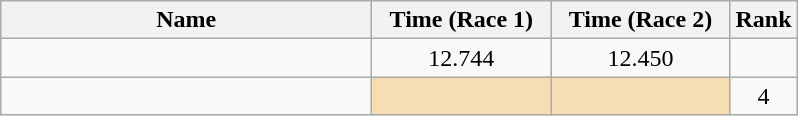<table class="wikitable" style="text-align:center;">
<tr>
<th style="width:15em">Name</th>
<th style="width:7em">Time (Race 1)</th>
<th style="width:7em">Time (Race 2)</th>
<th>Rank</th>
</tr>
<tr>
<td align=left></td>
<td>12.744</td>
<td>12.450</td>
<td></td>
</tr>
<tr>
<td align=left></td>
<td bgcolor=wheat></td>
<td bgcolor=wheat></td>
<td>4</td>
</tr>
</table>
